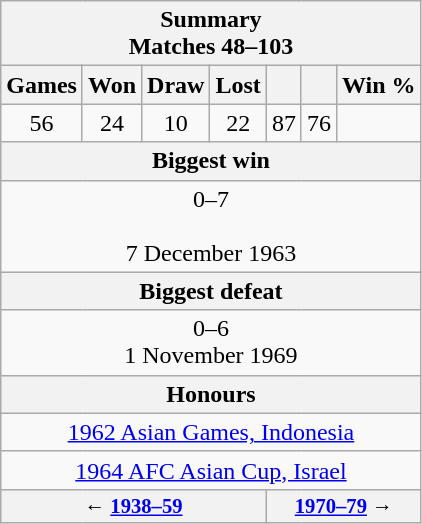<table Class = "wikitable" style="text-align:center;">
<tr>
<th colspan=7>Summary <br> Matches 48–103</th>
</tr>
<tr>
<th>Games</th>
<th>Won</th>
<th>Draw</th>
<th>Lost</th>
<th></th>
<th></th>
<th>Win %</th>
</tr>
<tr>
<td>56</td>
<td>24</td>
<td>10</td>
<td>22</td>
<td>87</td>
<td>76</td>
<td></td>
</tr>
<tr>
<th colspan=7>Biggest win</th>
</tr>
<tr>
<td colspan=7> 0–7  <br><br>7 December 1963</td>
</tr>
<tr>
<th colspan=7>Biggest defeat</th>
</tr>
<tr>
<td colspan=7> 0–6 <br>1 November 1969</td>
</tr>
<tr>
<th colspan=7>Honours</th>
</tr>
<tr>
<td colspan=7> <a href='#'>1962 Asian Games, Indonesia</a></td>
</tr>
<tr>
<td colspan=7> <a href='#'>1964 AFC Asian Cup, Israel</a></td>
</tr>
<tr>
<th colspan=4 style="font-size: 86%;">← <a href='#'>1938–59</a></th>
<th colspan=3 style="font-size: 86%;"><a href='#'>1970–79</a> →</th>
</tr>
</table>
